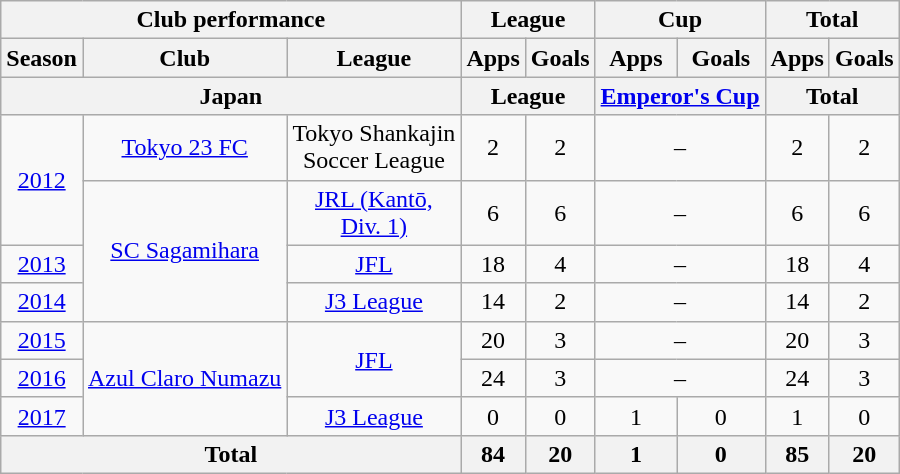<table class="wikitable" style="text-align:center;">
<tr>
<th colspan=3>Club performance</th>
<th colspan=2>League</th>
<th colspan=2>Cup</th>
<th colspan=2>Total</th>
</tr>
<tr>
<th>Season</th>
<th>Club</th>
<th>League</th>
<th>Apps</th>
<th>Goals</th>
<th>Apps</th>
<th>Goals</th>
<th>Apps</th>
<th>Goals</th>
</tr>
<tr>
<th colspan=3>Japan</th>
<th colspan=2>League</th>
<th colspan=2><a href='#'>Emperor's Cup</a></th>
<th colspan=2>Total</th>
</tr>
<tr>
<td rowspan="2"><a href='#'>2012</a></td>
<td><a href='#'>Tokyo 23 FC</a></td>
<td>Tokyo Shankajin<br>Soccer League</td>
<td>2</td>
<td>2</td>
<td colspan="2">–</td>
<td>2</td>
<td>2</td>
</tr>
<tr>
<td rowspan="3"><a href='#'>SC Sagamihara</a></td>
<td><a href='#'>JRL (Kantō,<br>Div. 1)</a></td>
<td>6</td>
<td>6</td>
<td colspan="2">–</td>
<td>6</td>
<td>6</td>
</tr>
<tr>
<td><a href='#'>2013</a></td>
<td><a href='#'>JFL</a></td>
<td>18</td>
<td>4</td>
<td colspan="2">–</td>
<td>18</td>
<td>4</td>
</tr>
<tr>
<td><a href='#'>2014</a></td>
<td><a href='#'>J3 League</a></td>
<td>14</td>
<td>2</td>
<td colspan="2">–</td>
<td>14</td>
<td>2</td>
</tr>
<tr>
<td><a href='#'>2015</a></td>
<td rowspan="3"><a href='#'>Azul Claro Numazu</a></td>
<td rowspan="2"><a href='#'>JFL</a></td>
<td>20</td>
<td>3</td>
<td colspan="2">–</td>
<td>20</td>
<td>3</td>
</tr>
<tr>
<td><a href='#'>2016</a></td>
<td>24</td>
<td>3</td>
<td colspan="2">–</td>
<td>24</td>
<td>3</td>
</tr>
<tr>
<td><a href='#'>2017</a></td>
<td><a href='#'>J3 League</a></td>
<td>0</td>
<td>0</td>
<td>1</td>
<td>0</td>
<td>1</td>
<td>0</td>
</tr>
<tr>
<th colspan=3>Total</th>
<th>84</th>
<th>20</th>
<th>1</th>
<th>0</th>
<th>85</th>
<th>20</th>
</tr>
</table>
